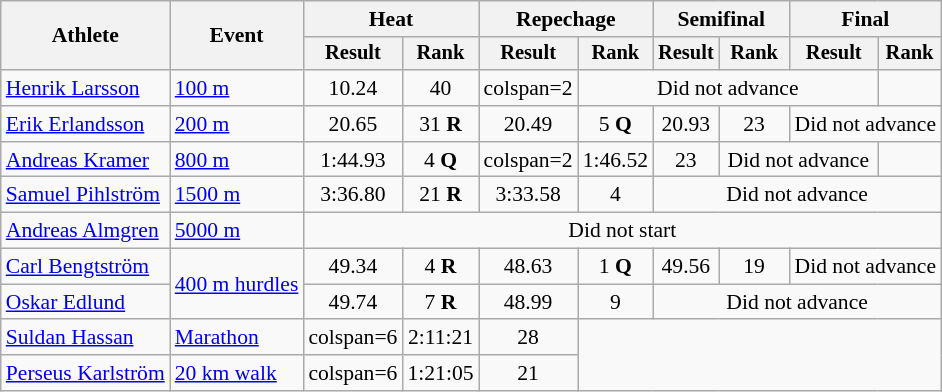<table class="wikitable" style="font-size:90%">
<tr>
<th rowspan="2">Athlete</th>
<th rowspan="2">Event</th>
<th colspan="2">Heat</th>
<th colspan="2">Repechage</th>
<th colspan="2">Semifinal</th>
<th colspan="2">Final</th>
</tr>
<tr style="font-size:95%">
<th>Result</th>
<th>Rank</th>
<th>Result</th>
<th>Rank</th>
<th>Result</th>
<th>Rank</th>
<th>Result</th>
<th>Rank</th>
</tr>
<tr align=center>
<td align=left><a href='#'>Henrik Larsson</a></td>
<td align=left><a href='#'>100 m</a></td>
<td>10.24</td>
<td>40</td>
<td>colspan=2 </td>
<td colspan=4>Did not advance</td>
</tr>
<tr align=center>
<td align=left><a href='#'>Erik Erlandsson</a></td>
<td align=left><a href='#'>200 m</a></td>
<td>20.65</td>
<td>31 <strong>R</strong></td>
<td>20.49</td>
<td>5 <strong>Q</strong></td>
<td>20.93</td>
<td>23</td>
<td colspan=2>Did not advance</td>
</tr>
<tr align=center>
<td align=left><a href='#'>Andreas Kramer</a></td>
<td align=left><a href='#'>800 m</a></td>
<td>1:44.93</td>
<td>4 <strong>Q</strong></td>
<td>colspan=2 </td>
<td>1:46.52</td>
<td>23</td>
<td colspan=2>Did not advance</td>
</tr>
<tr align=center>
<td align=left><a href='#'>Samuel Pihlström</a></td>
<td align=left><a href='#'>1500 m</a></td>
<td>3:36.80</td>
<td>21 <strong>R</strong></td>
<td>3:33.58</td>
<td>4</td>
<td colspan=4>Did not advance</td>
</tr>
<tr align=center>
<td align=left><a href='#'>Andreas Almgren</a></td>
<td align=left><a href='#'>5000 m</a></td>
<td colspan=8>Did not start</td>
</tr>
<tr align=center>
<td align=left><a href='#'>Carl Bengtström</a></td>
<td rowspan="2" align="left"><a href='#'>400 m hurdles</a></td>
<td>49.34</td>
<td>4 <strong>R</strong></td>
<td>48.63</td>
<td>1 <strong>Q</strong></td>
<td>49.56</td>
<td>19</td>
<td colspan=2>Did not advance</td>
</tr>
<tr align=center>
<td align=left><a href='#'>Oskar Edlund</a></td>
<td>49.74</td>
<td>7 <strong>R</strong></td>
<td>48.99</td>
<td>9</td>
<td colspan=4>Did not advance</td>
</tr>
<tr align=center>
<td align=left><a href='#'>Suldan Hassan</a></td>
<td align=left><a href='#'>Marathon</a></td>
<td>colspan=6 </td>
<td>2:11:21</td>
<td>28</td>
</tr>
<tr align=center>
<td align=left><a href='#'>Perseus Karlström</a></td>
<td align=left><a href='#'>20 km walk</a></td>
<td>colspan=6 </td>
<td>1:21:05</td>
<td>21</td>
</tr>
</table>
